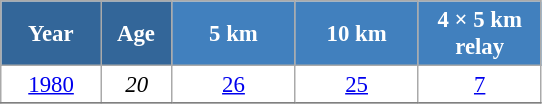<table class="wikitable" style="font-size:95%; text-align:center; border:grey solid 1px; border-collapse:collapse; background:#ffffff;">
<tr>
<th style="background-color:#369; color:white; width:60px;"> Year </th>
<th style="background-color:#369; color:white; width:40px;"> Age </th>
<th style="background-color:#4180be; color:white; width:75px;"> 5 km </th>
<th style="background-color:#4180be; color:white; width:75px;"> 10 km </th>
<th style="background-color:#4180be; color:white; width:75px;"> 4 × 5 km <br> relay </th>
</tr>
<tr>
<td><a href='#'>1980</a></td>
<td><em>20</em></td>
<td><a href='#'>26</a></td>
<td><a href='#'>25</a></td>
<td><a href='#'>7</a></td>
</tr>
<tr>
</tr>
</table>
